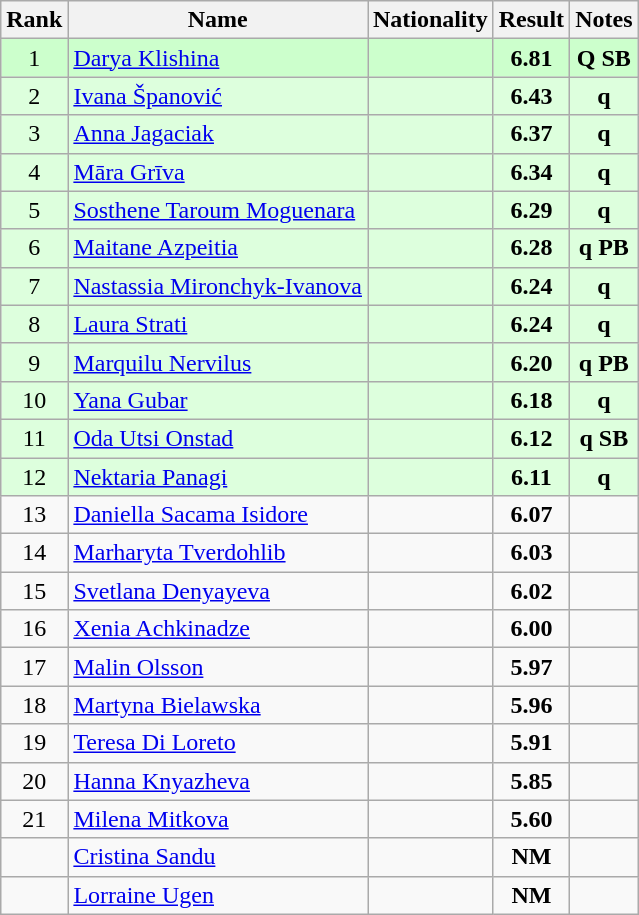<table class="wikitable sortable" style="text-align:center">
<tr>
<th>Rank</th>
<th>Name</th>
<th>Nationality</th>
<th>Result</th>
<th>Notes</th>
</tr>
<tr bgcolor=ccffcc>
<td>1</td>
<td align=left><a href='#'>Darya Klishina</a></td>
<td align=left></td>
<td><strong>6.81</strong></td>
<td><strong>Q SB</strong></td>
</tr>
<tr bgcolor=ddffdd>
<td>2</td>
<td align=left><a href='#'>Ivana Španović</a></td>
<td align=left></td>
<td><strong>6.43</strong></td>
<td><strong>q</strong></td>
</tr>
<tr bgcolor=ddffdd>
<td>3</td>
<td align=left><a href='#'>Anna Jagaciak</a></td>
<td align=left></td>
<td><strong>6.37</strong></td>
<td><strong>q</strong></td>
</tr>
<tr bgcolor=ddffdd>
<td>4</td>
<td align=left><a href='#'>Māra Grīva</a></td>
<td align=left></td>
<td><strong>6.34</strong></td>
<td><strong>q</strong></td>
</tr>
<tr bgcolor=ddffdd>
<td>5</td>
<td align=left><a href='#'>Sosthene Taroum Moguenara</a></td>
<td align=left></td>
<td><strong>6.29</strong></td>
<td><strong>q</strong></td>
</tr>
<tr bgcolor=ddffdd>
<td>6</td>
<td align=left><a href='#'>Maitane Azpeitia</a></td>
<td align=left></td>
<td><strong>6.28</strong></td>
<td><strong>q PB</strong></td>
</tr>
<tr bgcolor=ddffdd>
<td>7</td>
<td align=left><a href='#'>Nastassia Mironchyk-Ivanova</a></td>
<td align=left></td>
<td><strong>6.24</strong></td>
<td><strong>q</strong></td>
</tr>
<tr bgcolor=ddffdd>
<td>8</td>
<td align=left><a href='#'>Laura Strati</a></td>
<td align=left></td>
<td><strong>6.24</strong></td>
<td><strong>q</strong></td>
</tr>
<tr bgcolor=ddffdd>
<td>9</td>
<td align=left><a href='#'>Marquilu Nervilus</a></td>
<td align=left></td>
<td><strong>6.20</strong></td>
<td><strong>q PB</strong></td>
</tr>
<tr bgcolor=ddffdd>
<td>10</td>
<td align=left><a href='#'>Yana Gubar</a></td>
<td align=left></td>
<td><strong>6.18</strong></td>
<td><strong>q</strong></td>
</tr>
<tr bgcolor=ddffdd>
<td>11</td>
<td align=left><a href='#'>Oda Utsi Onstad</a></td>
<td align=left></td>
<td><strong>6.12</strong></td>
<td><strong>q SB</strong></td>
</tr>
<tr bgcolor=ddffdd>
<td>12</td>
<td align=left><a href='#'>Nektaria Panagi</a></td>
<td align=left></td>
<td><strong>6.11</strong></td>
<td><strong>q</strong></td>
</tr>
<tr>
<td>13</td>
<td align=left><a href='#'>Daniella Sacama Isidore</a></td>
<td align=left></td>
<td><strong>6.07</strong></td>
<td></td>
</tr>
<tr>
<td>14</td>
<td align=left><a href='#'>Marharyta Tverdohlib</a></td>
<td align=left></td>
<td><strong>6.03</strong></td>
<td></td>
</tr>
<tr>
<td>15</td>
<td align=left><a href='#'>Svetlana Denyayeva</a></td>
<td align=left></td>
<td><strong>6.02</strong></td>
<td></td>
</tr>
<tr>
<td>16</td>
<td align=left><a href='#'>Xenia Achkinadze</a></td>
<td align=left></td>
<td><strong>6.00</strong></td>
<td></td>
</tr>
<tr>
<td>17</td>
<td align=left><a href='#'>Malin Olsson</a></td>
<td align=left></td>
<td><strong>5.97</strong></td>
<td></td>
</tr>
<tr>
<td>18</td>
<td align=left><a href='#'>Martyna Bielawska</a></td>
<td align=left></td>
<td><strong>5.96</strong></td>
<td></td>
</tr>
<tr>
<td>19</td>
<td align=left><a href='#'>Teresa Di Loreto</a></td>
<td align=left></td>
<td><strong>5.91</strong></td>
<td></td>
</tr>
<tr>
<td>20</td>
<td align=left><a href='#'>Hanna Knyazheva</a></td>
<td align=left></td>
<td><strong>5.85</strong></td>
<td></td>
</tr>
<tr>
<td>21</td>
<td align=left><a href='#'>Milena Mitkova</a></td>
<td align=left></td>
<td><strong>5.60</strong></td>
<td></td>
</tr>
<tr>
<td></td>
<td align=left><a href='#'>Cristina Sandu</a></td>
<td align=left></td>
<td><strong>NM</strong></td>
<td></td>
</tr>
<tr>
<td></td>
<td align=left><a href='#'>Lorraine Ugen</a></td>
<td align=left></td>
<td><strong>NM</strong></td>
<td></td>
</tr>
</table>
